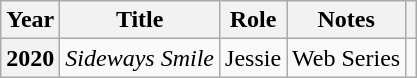<table class="wikitable plainrowheaders sortable">
<tr>
<th scope="col">Year</th>
<th scope="col">Title</th>
<th scope="col" class="unsortable">Role</th>
<th scope="col" class="unsortable">Notes</th>
<th scope="col" class="unsortable"></th>
</tr>
<tr>
<th scope="row">2020</th>
<td><em>Sideways Smile</em></td>
<td>Jessie</td>
<td>Web Series</td>
<td style="text-align:center"></td>
</tr>
</table>
